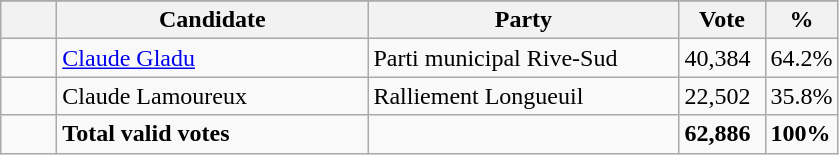<table class="wikitable">
<tr>
</tr>
<tr>
<th bgcolor="#DDDDFF" width="30px"></th>
<th bgcolor="#DDDDFF" width="200px">Candidate</th>
<th bgcolor="#DDDDFF" width="200px">Party</th>
<th bgcolor="#DDDDFF" width="50px">Vote</th>
<th bgcolor="#DDDDFF" width="30px">%</th>
</tr>
<tr>
<td> </td>
<td><a href='#'>Claude Gladu</a></td>
<td>Parti municipal Rive-Sud</td>
<td>40,384</td>
<td>64.2%</td>
</tr>
<tr>
<td> </td>
<td>Claude Lamoureux</td>
<td>Ralliement Longueuil</td>
<td>22,502</td>
<td>35.8%</td>
</tr>
<tr>
<td> </td>
<td><strong>Total valid votes</strong></td>
<td></td>
<td><strong>62,886</strong></td>
<td><strong>100%</strong></td>
</tr>
</table>
